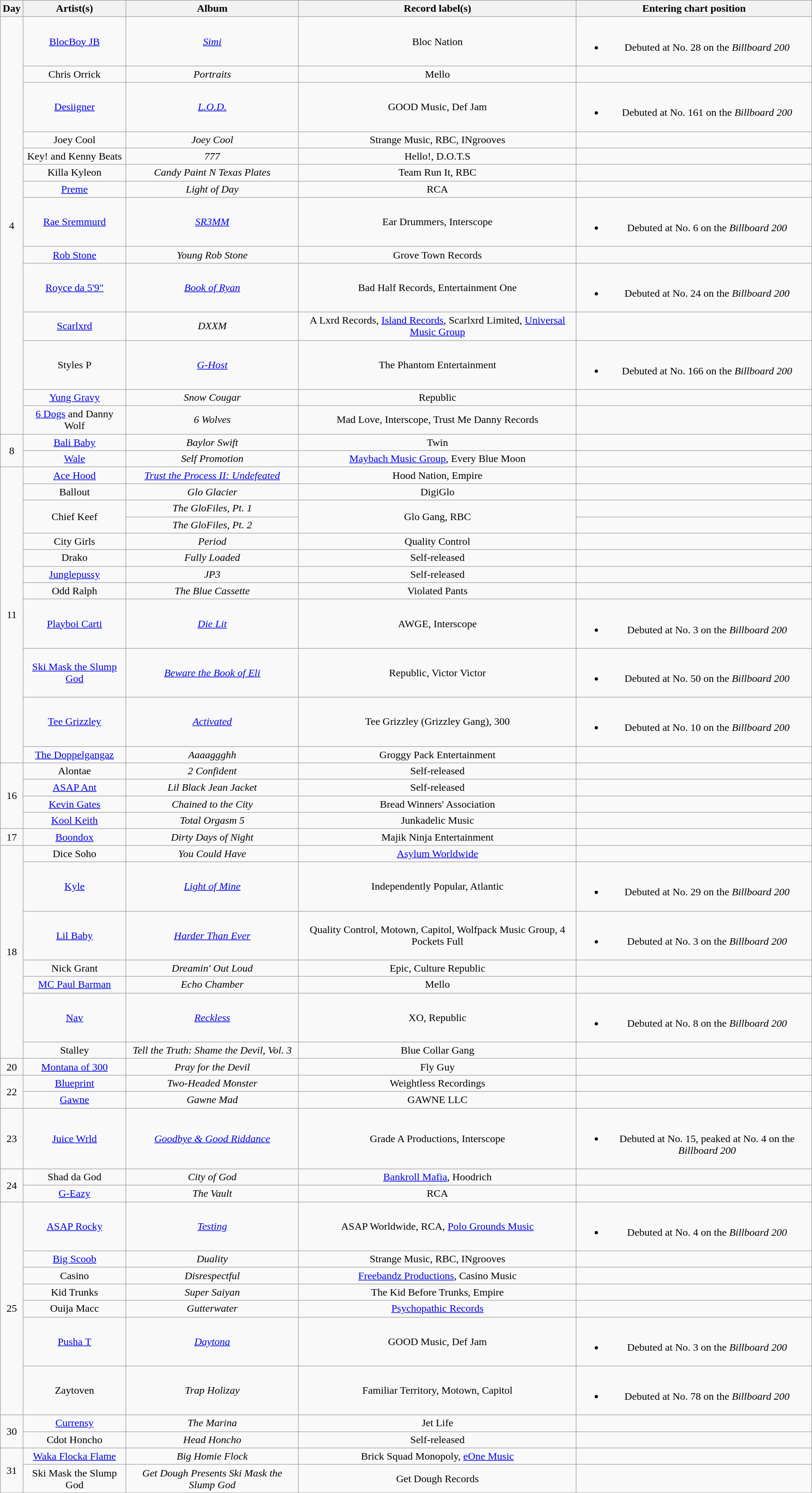<table class="wikitable" style="text-align:center;">
<tr>
<th scope="col">Day</th>
<th scope="col">Artist(s)</th>
<th scope="col">Album</th>
<th scope="col">Record label(s)</th>
<th scope="col">Entering chart position</th>
</tr>
<tr>
<td rowspan="14">4</td>
<td><a href='#'>BlocBoy JB</a></td>
<td><em><a href='#'>Simi</a></em></td>
<td>Bloc Nation</td>
<td><br><ul><li>Debuted at No. 28 on the <em>Billboard 200</em></li></ul></td>
</tr>
<tr>
<td>Chris Orrick</td>
<td><em>Portraits</em></td>
<td>Mello</td>
<td></td>
</tr>
<tr>
<td><a href='#'>Desiigner</a></td>
<td><em><a href='#'>L.O.D.</a></em></td>
<td>GOOD Music, Def Jam</td>
<td><br><ul><li>Debuted at No. 161 on the <em>Billboard 200</em></li></ul></td>
</tr>
<tr>
<td>Joey Cool</td>
<td><em>Joey Cool</em></td>
<td>Strange Music, RBC, INgrooves</td>
<td></td>
</tr>
<tr>
<td>Key! and Kenny Beats</td>
<td><em>777</em></td>
<td>Hello!, D.O.T.S</td>
<td></td>
</tr>
<tr>
<td>Killa Kyleon</td>
<td><em>Candy Paint N Texas Plates</em></td>
<td>Team Run It, RBC</td>
<td></td>
</tr>
<tr>
<td><a href='#'>Preme</a></td>
<td><em>Light of Day</em></td>
<td>RCA</td>
<td></td>
</tr>
<tr>
<td><a href='#'>Rae Sremmurd</a></td>
<td><em><a href='#'>SR3MM</a></em></td>
<td>Ear Drummers, Interscope</td>
<td><br><ul><li>Debuted at No. 6 on the <em>Billboard 200</em></li></ul></td>
</tr>
<tr>
<td><a href='#'>Rob Stone</a></td>
<td><em>Young Rob Stone</em></td>
<td>Grove Town Records</td>
<td></td>
</tr>
<tr>
<td><a href='#'>Royce da 5'9"</a></td>
<td><em><a href='#'>Book of Ryan</a></em></td>
<td>Bad Half Records, Entertainment One</td>
<td><br><ul><li>Debuted at No. 24 on the <em>Billboard 200</em></li></ul></td>
</tr>
<tr>
<td><a href='#'>Scarlxrd</a></td>
<td><em>DXXM</em></td>
<td>A Lxrd Records, <a href='#'>Island Records</a>, Scarlxrd Limited, <a href='#'>Universal Music Group</a></td>
<td></td>
</tr>
<tr>
<td>Styles P</td>
<td><em><a href='#'>G-Host</a></em></td>
<td>The Phantom Entertainment</td>
<td><br><ul><li>Debuted at No. 166 on the <em>Billboard 200</em></li></ul></td>
</tr>
<tr>
<td><a href='#'>Yung Gravy</a></td>
<td><em>Snow Cougar</em></td>
<td>Republic</td>
<td></td>
</tr>
<tr>
<td><a href='#'>6 Dogs</a> and Danny Wolf</td>
<td><em>6 Wolves</em></td>
<td>Mad Love, Interscope, Trust Me Danny Records</td>
<td></td>
</tr>
<tr>
<td rowspan="2">8</td>
<td><a href='#'>Bali Baby</a></td>
<td><em>Baylor Swift</em></td>
<td>Twin</td>
<td></td>
</tr>
<tr>
<td><a href='#'>Wale</a></td>
<td><em>Self Promotion</em></td>
<td><a href='#'>Maybach Music Group</a>, Every Blue Moon</td>
<td></td>
</tr>
<tr>
<td rowspan="12">11</td>
<td><a href='#'>Ace Hood</a></td>
<td><em><a href='#'>Trust the Process II: Undefeated</a></em></td>
<td>Hood Nation, Empire</td>
<td></td>
</tr>
<tr>
<td>Ballout</td>
<td><em>Glo Glacier</em></td>
<td>DigiGlo</td>
<td></td>
</tr>
<tr>
<td rowspan="2">Chief Keef</td>
<td><em>The GloFiles, Pt. 1</em></td>
<td rowspan="2">Glo Gang, RBC</td>
<td></td>
</tr>
<tr>
<td><em>The GloFiles, Pt. 2</em></td>
<td></td>
</tr>
<tr>
<td>City Girls</td>
<td><em>Period</em></td>
<td>Quality Control</td>
<td></td>
</tr>
<tr>
<td>Drako</td>
<td><em>Fully Loaded</em></td>
<td>Self-released</td>
<td></td>
</tr>
<tr>
<td><a href='#'>Junglepussy</a></td>
<td><em>JP3</em></td>
<td>Self-released</td>
<td></td>
</tr>
<tr>
<td>Odd Ralph</td>
<td><em>The Blue Cassette</em></td>
<td>Violated Pants</td>
<td></td>
</tr>
<tr>
<td><a href='#'>Playboi Carti</a></td>
<td><em><a href='#'>Die Lit</a></em></td>
<td>AWGE, Interscope</td>
<td><br><ul><li>Debuted at No. 3 on the <em>Billboard 200</em></li></ul></td>
</tr>
<tr>
<td><a href='#'>Ski Mask the Slump God</a></td>
<td><em><a href='#'>Beware the Book of Eli</a></em></td>
<td>Republic, Victor Victor</td>
<td><br><ul><li>Debuted at No. 50 on the <em>Billboard 200</em></li></ul></td>
</tr>
<tr>
<td><a href='#'>Tee Grizzley</a></td>
<td><em><a href='#'>Activated</a></em></td>
<td>Tee Grizzley (Grizzley Gang), 300</td>
<td><br><ul><li>Debuted at No. 10 on the <em>Billboard 200</em></li></ul></td>
</tr>
<tr>
<td><a href='#'>The Doppelgangaz</a></td>
<td><em>Aaaaggghh</em></td>
<td>Groggy Pack Entertainment</td>
<td></td>
</tr>
<tr>
<td rowspan="4">16</td>
<td>Alontae</td>
<td><em>2 Confident</em></td>
<td>Self-released</td>
<td></td>
</tr>
<tr>
<td><a href='#'>ASAP Ant</a></td>
<td><em>Lil Black Jean Jacket</em></td>
<td>Self-released</td>
<td></td>
</tr>
<tr>
<td><a href='#'>Kevin Gates</a></td>
<td><em>Chained to the City</em></td>
<td>Bread Winners' Association</td>
<td></td>
</tr>
<tr>
<td><a href='#'>Kool Keith</a></td>
<td><em>Total Orgasm 5</em></td>
<td>Junkadelic Music</td>
<td></td>
</tr>
<tr>
<td>17</td>
<td><a href='#'>Boondox</a></td>
<td><em>Dirty Days of Night</em></td>
<td>Majik Ninja Entertainment</td>
<td></td>
</tr>
<tr>
<td rowspan="7">18</td>
<td>Dice Soho</td>
<td><em>You Could Have</em></td>
<td><a href='#'>Asylum Worldwide</a></td>
<td></td>
</tr>
<tr>
<td><a href='#'>Kyle</a></td>
<td><em><a href='#'>Light of Mine</a></em></td>
<td>Independently Popular, Atlantic</td>
<td><br><ul><li>Debuted at No. 29 on the <em>Billboard 200</em></li></ul></td>
</tr>
<tr>
<td><a href='#'>Lil Baby</a></td>
<td><em><a href='#'>Harder Than Ever</a></em></td>
<td>Quality Control, Motown, Capitol, Wolfpack Music Group, 4 Pockets Full</td>
<td><br><ul><li>Debuted at No. 3 on the <em>Billboard 200</em></li></ul></td>
</tr>
<tr>
<td>Nick Grant</td>
<td><em>Dreamin' Out Loud</em></td>
<td>Epic, Culture Republic</td>
<td></td>
</tr>
<tr>
<td><a href='#'>MC Paul Barman</a></td>
<td><em>Echo Chamber</em></td>
<td>Mello</td>
<td></td>
</tr>
<tr>
<td><a href='#'>Nav</a></td>
<td><em><a href='#'>Reckless</a></em></td>
<td>XO, Republic</td>
<td><br><ul><li>Debuted at No. 8 on the <em>Billboard 200</em></li></ul></td>
</tr>
<tr>
<td>Stalley</td>
<td><em>Tell the Truth: Shame the Devil, Vol. 3</em></td>
<td>Blue Collar Gang</td>
<td></td>
</tr>
<tr>
<td>20</td>
<td><a href='#'>Montana of 300</a></td>
<td><em>Pray for the Devil</em></td>
<td>Fly Guy</td>
<td></td>
</tr>
<tr>
<td rowspan="2">22</td>
<td><a href='#'>Blueprint</a></td>
<td><em>Two-Headed Monster</em></td>
<td>Weightless Recordings</td>
<td></td>
</tr>
<tr>
<td><a href='#'>Gawne</a></td>
<td><em>Gawne Mad</em></td>
<td>GAWNE LLC</td>
<td></td>
</tr>
<tr>
<td>23</td>
<td><a href='#'>Juice Wrld</a></td>
<td><em><a href='#'>Goodbye & Good Riddance</a></em></td>
<td>Grade A Productions, Interscope</td>
<td><br><ul><li>Debuted at No. 15, peaked at No. 4 on the <em>Billboard 200</em></li></ul></td>
</tr>
<tr>
<td rowspan="2">24</td>
<td>Shad da God</td>
<td><em>City of God</em></td>
<td><a href='#'>Bankroll Mafia</a>, Hoodrich</td>
<td></td>
</tr>
<tr>
<td><a href='#'>G-Eazy</a></td>
<td><em>The Vault</em></td>
<td>RCA</td>
<td></td>
</tr>
<tr>
<td rowspan="7">25</td>
<td><a href='#'>ASAP Rocky</a></td>
<td><em><a href='#'>Testing</a></em></td>
<td>ASAP Worldwide, RCA, <a href='#'>Polo Grounds Music</a></td>
<td><br><ul><li>Debuted at No. 4 on the <em>Billboard 200</em></li></ul></td>
</tr>
<tr>
<td><a href='#'>Big Scoob</a></td>
<td><em>Duality</em></td>
<td>Strange Music, RBC, INgrooves</td>
<td></td>
</tr>
<tr>
<td>Casino</td>
<td><em>Disrespectful</em></td>
<td><a href='#'>Freebandz Productions</a>, Casino Music</td>
<td></td>
</tr>
<tr>
<td>Kid Trunks</td>
<td><em>Super Saiyan</em></td>
<td>The Kid Before Trunks, Empire</td>
<td></td>
</tr>
<tr>
<td>Ouija Macc</td>
<td><em>Gutterwater</em></td>
<td><a href='#'>Psychopathic Records</a></td>
<td></td>
</tr>
<tr>
<td><a href='#'>Pusha T</a></td>
<td><em><a href='#'>Daytona</a></em></td>
<td>GOOD Music, Def Jam</td>
<td><br><ul><li>Debuted at No. 3 on the <em>Billboard 200</em></li></ul></td>
</tr>
<tr>
<td>Zaytoven</td>
<td><em>Trap Holizay</em></td>
<td>Familiar Territory, Motown, Capitol</td>
<td><br><ul><li>Debuted at No. 78 on the <em>Billboard 200</em></li></ul></td>
</tr>
<tr>
<td rowspan="2">30</td>
<td><a href='#'>Currensy</a></td>
<td><em>The Marina</em></td>
<td>Jet Life</td>
<td></td>
</tr>
<tr>
<td>Cdot Honcho</td>
<td><em>Head Honcho</em></td>
<td>Self-released</td>
<td></td>
</tr>
<tr>
<td rowspan="2">31</td>
<td><a href='#'>Waka Flocka Flame</a></td>
<td><em>Big Homie Flock</em></td>
<td>Brick Squad Monopoly, <a href='#'>eOne Music</a></td>
<td></td>
</tr>
<tr>
<td>Ski Mask the Slump God</td>
<td><em>Get Dough Presents Ski Mask the Slump God</em></td>
<td>Get Dough Records</td>
<td></td>
</tr>
</table>
